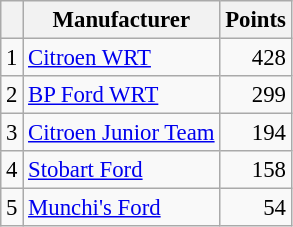<table class="wikitable" style="font-size: 95%;">
<tr>
<th></th>
<th>Manufacturer</th>
<th>Points</th>
</tr>
<tr>
<td>1</td>
<td> <a href='#'>Citroen WRT</a></td>
<td align="right">428</td>
</tr>
<tr>
<td>2</td>
<td> <a href='#'>BP Ford WRT</a></td>
<td align="right">299</td>
</tr>
<tr>
<td>3</td>
<td> <a href='#'>Citroen Junior Team</a></td>
<td align="right">194</td>
</tr>
<tr>
<td>4</td>
<td> <a href='#'>Stobart Ford</a></td>
<td align="right">158</td>
</tr>
<tr>
<td>5</td>
<td> <a href='#'>Munchi's Ford</a></td>
<td align="right">54</td>
</tr>
</table>
